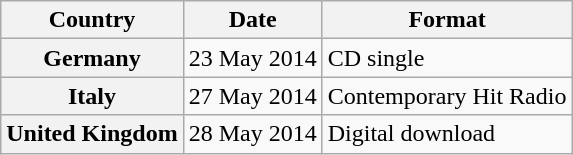<table class="wikitable plainrowheaders">
<tr>
<th scope="col">Country</th>
<th scope="col">Date</th>
<th scope="col">Format</th>
</tr>
<tr>
<th scope="row">Germany</th>
<td>23 May 2014</td>
<td>CD single</td>
</tr>
<tr>
<th scope="row">Italy</th>
<td>27 May 2014</td>
<td>Contemporary Hit Radio</td>
</tr>
<tr>
<th scope="row">United Kingdom</th>
<td>28 May 2014</td>
<td>Digital download</td>
</tr>
</table>
